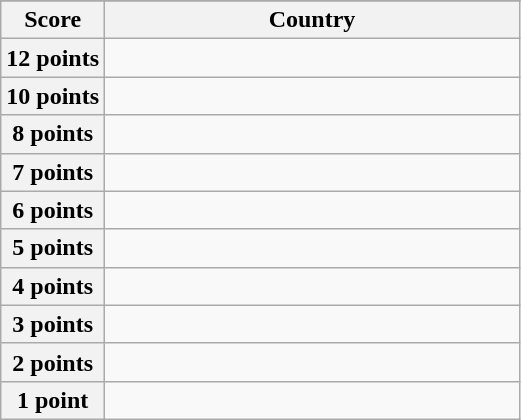<table class="wikitable">
<tr>
</tr>
<tr>
<th scope="col" width="20%">Score</th>
<th scope="col">Country</th>
</tr>
<tr>
<th scope="row">12 points</th>
<td></td>
</tr>
<tr>
<th scope="row">10 points</th>
<td></td>
</tr>
<tr>
<th scope="row">8 points</th>
<td></td>
</tr>
<tr>
<th scope="row">7 points</th>
<td></td>
</tr>
<tr>
<th scope="row">6 points</th>
<td></td>
</tr>
<tr>
<th scope="row">5 points</th>
<td></td>
</tr>
<tr>
<th scope="row">4 points</th>
<td></td>
</tr>
<tr>
<th scope="row">3 points</th>
<td></td>
</tr>
<tr>
<th scope="row">2 points</th>
<td></td>
</tr>
<tr>
<th scope="row">1 point</th>
<td></td>
</tr>
</table>
